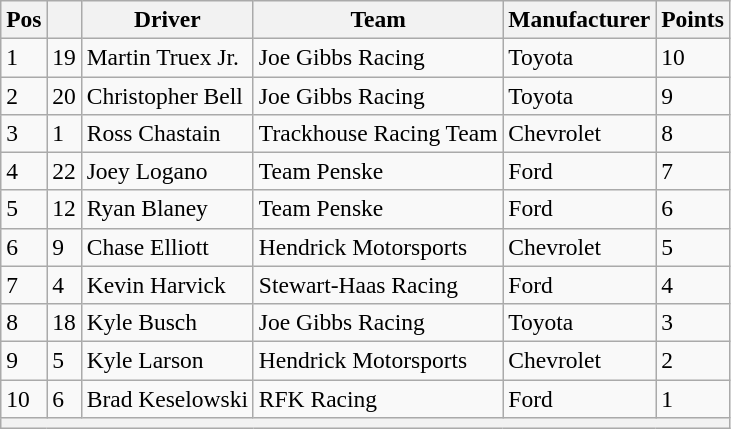<table class="wikitable" style="font-size:98%">
<tr>
<th>Pos</th>
<th></th>
<th>Driver</th>
<th>Team</th>
<th>Manufacturer</th>
<th>Points</th>
</tr>
<tr>
<td>1</td>
<td>19</td>
<td>Martin Truex Jr.</td>
<td>Joe Gibbs Racing</td>
<td>Toyota</td>
<td>10</td>
</tr>
<tr>
<td>2</td>
<td>20</td>
<td>Christopher Bell</td>
<td>Joe Gibbs Racing</td>
<td>Toyota</td>
<td>9</td>
</tr>
<tr>
<td>3</td>
<td>1</td>
<td>Ross Chastain</td>
<td>Trackhouse Racing Team</td>
<td>Chevrolet</td>
<td>8</td>
</tr>
<tr>
<td>4</td>
<td>22</td>
<td>Joey Logano</td>
<td>Team Penske</td>
<td>Ford</td>
<td>7</td>
</tr>
<tr>
<td>5</td>
<td>12</td>
<td>Ryan Blaney</td>
<td>Team Penske</td>
<td>Ford</td>
<td>6</td>
</tr>
<tr>
<td>6</td>
<td>9</td>
<td>Chase Elliott</td>
<td>Hendrick Motorsports</td>
<td>Chevrolet</td>
<td>5</td>
</tr>
<tr>
<td>7</td>
<td>4</td>
<td>Kevin Harvick</td>
<td>Stewart-Haas Racing</td>
<td>Ford</td>
<td>4</td>
</tr>
<tr>
<td>8</td>
<td>18</td>
<td>Kyle Busch</td>
<td>Joe Gibbs Racing</td>
<td>Toyota</td>
<td>3</td>
</tr>
<tr>
<td>9</td>
<td>5</td>
<td>Kyle Larson</td>
<td>Hendrick Motorsports</td>
<td>Chevrolet</td>
<td>2</td>
</tr>
<tr>
<td>10</td>
<td>6</td>
<td>Brad Keselowski</td>
<td>RFK Racing</td>
<td>Ford</td>
<td>1</td>
</tr>
<tr>
<th colspan="6"></th>
</tr>
</table>
